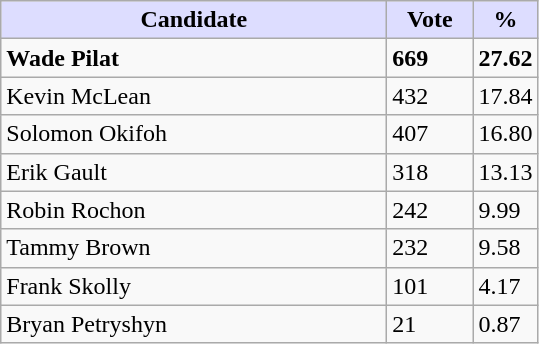<table class="wikitable">
<tr>
<th style="background:#ddf; width:250px;">Candidate</th>
<th style="background:#ddf; width:50px;">Vote</th>
<th style="background:#ddf; width:30px;">%</th>
</tr>
<tr>
<td><strong>Wade Pilat</strong></td>
<td><strong>669</strong></td>
<td><strong>27.62</strong></td>
</tr>
<tr>
<td>Kevin McLean</td>
<td>432</td>
<td>17.84</td>
</tr>
<tr>
<td>Solomon Okifoh</td>
<td>407</td>
<td>16.80</td>
</tr>
<tr>
<td>Erik Gault</td>
<td>318</td>
<td>13.13</td>
</tr>
<tr>
<td>Robin Rochon</td>
<td>242</td>
<td>9.99</td>
</tr>
<tr>
<td>Tammy Brown</td>
<td>232</td>
<td>9.58</td>
</tr>
<tr>
<td>Frank Skolly</td>
<td>101</td>
<td>4.17</td>
</tr>
<tr>
<td>Bryan Petryshyn</td>
<td>21</td>
<td>0.87</td>
</tr>
</table>
